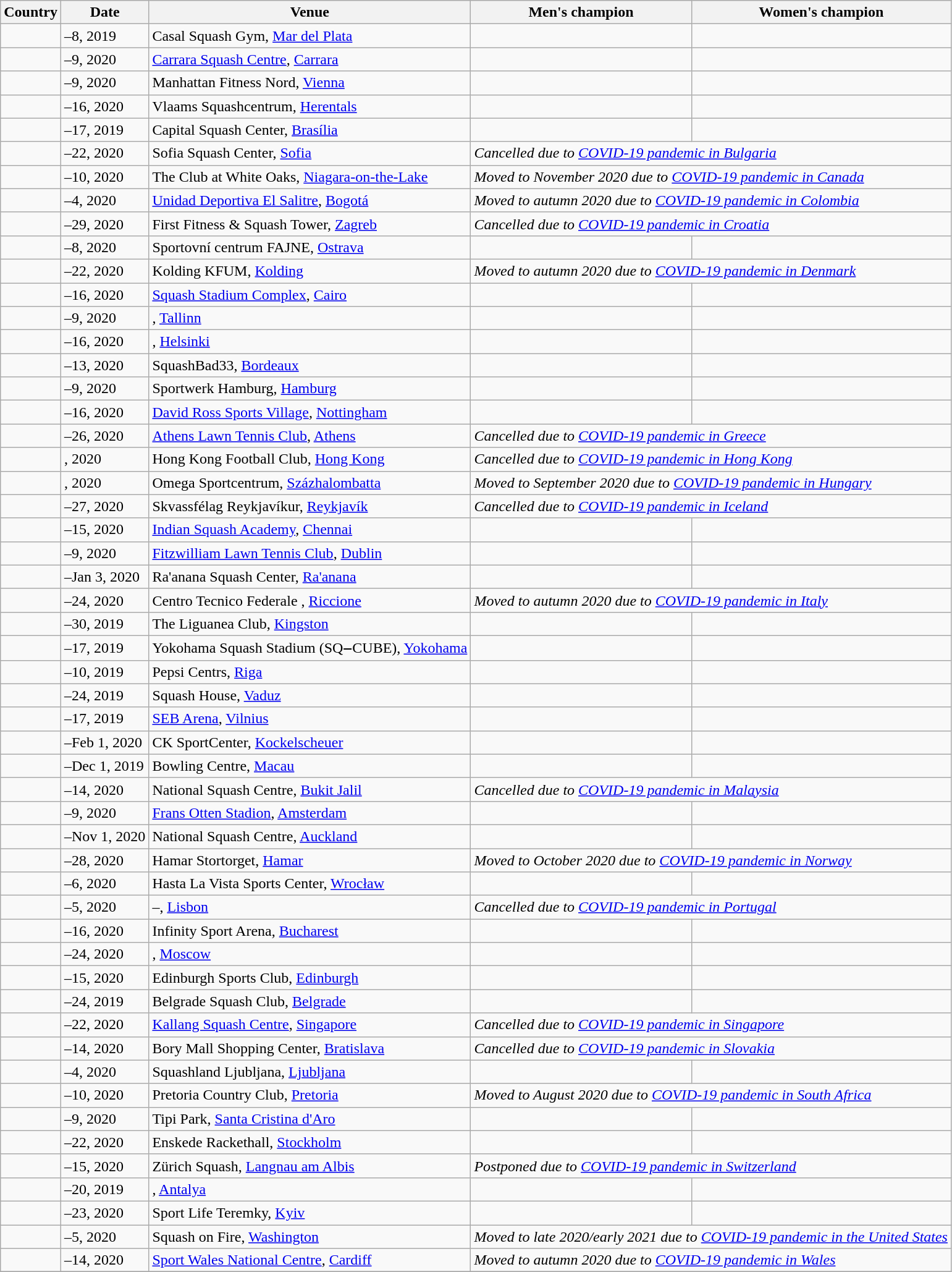<table class="wikitable sortable">
<tr>
<th>Country</th>
<th>Date</th>
<th>Venue</th>
<th>Men's champion</th>
<th>Women's champion</th>
</tr>
<tr>
<td></td>
<td>–8, 2019</td>
<td>Casal Squash Gym, <a href='#'>Mar del Plata</a></td>
<td></td>
<td></td>
</tr>
<tr>
<td></td>
<td>–9, 2020</td>
<td><a href='#'>Carrara Squash Centre</a>, <a href='#'>Carrara</a></td>
<td></td>
<td></td>
</tr>
<tr>
<td></td>
<td>–9, 2020</td>
<td>Manhattan Fitness Nord, <a href='#'>Vienna</a></td>
<td></td>
<td></td>
</tr>
<tr>
<td></td>
<td>–16, 2020</td>
<td>Vlaams Squashcentrum, <a href='#'>Herentals</a></td>
<td></td>
<td></td>
</tr>
<tr>
<td></td>
<td>–17, 2019</td>
<td>Capital Squash Center, <a href='#'>Brasília</a></td>
<td></td>
<td></td>
</tr>
<tr>
<td></td>
<td>–22, 2020</td>
<td>Sofia Squash Center, <a href='#'>Sofia</a></td>
<td colspan=2><em>Cancelled due to <a href='#'>COVID-19 pandemic in Bulgaria</a></em></td>
</tr>
<tr>
<td></td>
<td>–10, 2020</td>
<td>The Club at White Oaks, <a href='#'>Niagara-on-the-Lake</a></td>
<td colspan=2><em>Moved to November 2020 due to <a href='#'>COVID-19 pandemic in Canada</a></em> </td>
</tr>
<tr>
<td></td>
<td>–4, 2020</td>
<td><a href='#'>Unidad Deportiva El Salitre</a>, <a href='#'>Bogotá</a></td>
<td colspan=2><em>Moved to autumn 2020 due to <a href='#'>COVID-19 pandemic in Colombia</a></em> </td>
</tr>
<tr>
<td></td>
<td>–29, 2020</td>
<td>First Fitness & Squash Tower, <a href='#'>Zagreb</a></td>
<td colspan=2><em>Cancelled due to <a href='#'>COVID-19 pandemic in Croatia</a></em></td>
</tr>
<tr>
<td></td>
<td>–8, 2020</td>
<td>Sportovní centrum FAJNE, <a href='#'>Ostrava</a></td>
<td></td>
<td></td>
</tr>
<tr>
<td></td>
<td>–22, 2020</td>
<td>Kolding KFUM, <a href='#'>Kolding</a></td>
<td colspan=2><em>Moved to autumn 2020 due to <a href='#'>COVID-19 pandemic in Denmark</a></em> </td>
</tr>
<tr>
<td></td>
<td>–16, 2020</td>
<td><a href='#'>Squash Stadium Complex</a>, <a href='#'>Cairo</a></td>
<td></td>
<td></td>
</tr>
<tr>
<td></td>
<td>–9, 2020</td>
<td>, <a href='#'>Tallinn</a></td>
<td></td>
<td></td>
</tr>
<tr>
<td></td>
<td>–16, 2020</td>
<td>, <a href='#'>Helsinki</a></td>
<td></td>
<td></td>
</tr>
<tr>
<td></td>
<td>–13, 2020</td>
<td>SquashBad33, <a href='#'>Bordeaux</a></td>
<td></td>
<td></td>
</tr>
<tr>
<td></td>
<td>–9, 2020</td>
<td>Sportwerk Hamburg, <a href='#'>Hamburg</a></td>
<td></td>
<td></td>
</tr>
<tr>
<td></td>
<td>–16, 2020</td>
<td><a href='#'>David Ross Sports Village</a>, <a href='#'>Nottingham</a></td>
<td></td>
<td></td>
</tr>
<tr>
<td></td>
<td>–26, 2020</td>
<td><a href='#'>Athens Lawn Tennis Club</a>, <a href='#'>Athens</a></td>
<td colspan=2><em>Cancelled due to <a href='#'>COVID-19 pandemic in Greece</a></em></td>
</tr>
<tr>
<td></td>
<td>, 2020</td>
<td>Hong Kong Football Club, <a href='#'>Hong Kong</a></td>
<td colspan=2><em>Cancelled due to <a href='#'>COVID-19 pandemic in Hong Kong</a></em></td>
</tr>
<tr>
<td></td>
<td>, 2020</td>
<td>Omega Sportcentrum, <a href='#'>Százhalombatta</a></td>
<td colspan=2><em>Moved to September 2020 due to <a href='#'>COVID-19 pandemic in Hungary</a></em> </td>
</tr>
<tr>
<td></td>
<td>–27, 2020</td>
<td>Skvassfélag Reykjavíkur, <a href='#'>Reykjavík</a></td>
<td colspan=2><em>Cancelled due to <a href='#'>COVID-19 pandemic in Iceland</a></em></td>
</tr>
<tr>
<td></td>
<td>–15, 2020</td>
<td><a href='#'>Indian Squash Academy</a>, <a href='#'>Chennai</a></td>
<td></td>
<td></td>
</tr>
<tr>
<td></td>
<td>–9, 2020</td>
<td><a href='#'>Fitzwilliam Lawn Tennis Club</a>, <a href='#'>Dublin</a></td>
<td></td>
<td></td>
</tr>
<tr>
<td></td>
<td>–Jan 3, 2020</td>
<td>Ra'anana Squash Center, <a href='#'>Ra'anana</a></td>
<td></td>
<td></td>
</tr>
<tr>
<td></td>
<td>–24, 2020</td>
<td>Centro Tecnico Federale , <a href='#'>Riccione</a></td>
<td colspan=2><em>Moved to autumn 2020 due to <a href='#'>COVID-19 pandemic in Italy</a></em> </td>
</tr>
<tr>
<td></td>
<td>–30, 2019</td>
<td>The Liguanea Club, <a href='#'>Kingston</a></td>
<td></td>
<td></td>
</tr>
<tr>
<td></td>
<td>–17, 2019</td>
<td>Yokohama Squash Stadium (SQ‒CUBE), <a href='#'>Yokohama</a></td>
<td></td>
<td></td>
</tr>
<tr>
<td></td>
<td>–10, 2019</td>
<td>Pepsi Centrs, <a href='#'>Riga</a></td>
<td></td>
<td></td>
</tr>
<tr>
<td></td>
<td>–24, 2019</td>
<td>Squash House, <a href='#'>Vaduz</a></td>
<td></td>
<td></td>
</tr>
<tr>
<td></td>
<td>–17, 2019</td>
<td><a href='#'>SEB Arena</a>, <a href='#'>Vilnius</a></td>
<td></td>
<td></td>
</tr>
<tr>
<td></td>
<td>–Feb 1, 2020</td>
<td>CK SportCenter, <a href='#'>Kockelscheuer</a></td>
<td></td>
<td></td>
</tr>
<tr>
<td></td>
<td>–Dec 1, 2019</td>
<td>Bowling Centre, <a href='#'>Macau</a></td>
<td></td>
<td></td>
</tr>
<tr>
<td></td>
<td>–14, 2020</td>
<td>National Squash Centre, <a href='#'>Bukit Jalil</a></td>
<td colspan=2><em>Cancelled due to <a href='#'>COVID-19 pandemic in Malaysia</a></em></td>
</tr>
<tr>
<td></td>
<td>–9, 2020</td>
<td><a href='#'>Frans Otten Stadion</a>, <a href='#'>Amsterdam</a></td>
<td></td>
<td></td>
</tr>
<tr>
<td></td>
<td>–Nov 1, 2020</td>
<td>National Squash Centre, <a href='#'>Auckland</a></td>
<td></td>
<td></td>
</tr>
<tr>
<td></td>
<td>–28, 2020</td>
<td>Hamar Stortorget, <a href='#'>Hamar</a></td>
<td colspan=2><em>Moved to October 2020 due to <a href='#'>COVID-19 pandemic in Norway</a></em> </td>
</tr>
<tr>
<td></td>
<td>–6, 2020</td>
<td>Hasta La Vista Sports Center, <a href='#'>Wrocław</a></td>
<td></td>
<td></td>
</tr>
<tr>
<td></td>
<td>–5, 2020</td>
<td>–, <a href='#'>Lisbon</a></td>
<td colspan=2><em>Cancelled due to <a href='#'>COVID-19 pandemic in Portugal</a></em></td>
</tr>
<tr>
<td></td>
<td>–16, 2020</td>
<td>Infinity Sport Arena, <a href='#'>Bucharest</a></td>
<td></td>
<td></td>
</tr>
<tr>
<td></td>
<td>–24, 2020</td>
<td>, <a href='#'>Moscow</a></td>
<td></td>
<td></td>
</tr>
<tr>
<td></td>
<td>–15, 2020</td>
<td>Edinburgh Sports Club, <a href='#'>Edinburgh</a></td>
<td></td>
<td></td>
</tr>
<tr>
<td></td>
<td>–24, 2019</td>
<td>Belgrade Squash Club, <a href='#'>Belgrade</a></td>
<td></td>
<td></td>
</tr>
<tr>
<td></td>
<td>–22, 2020</td>
<td><a href='#'>Kallang Squash Centre</a>, <a href='#'>Singapore</a></td>
<td colspan=2><em>Cancelled due to <a href='#'>COVID-19 pandemic in Singapore</a></em> </td>
</tr>
<tr>
<td></td>
<td>–14, 2020</td>
<td>Bory Mall Shopping Center, <a href='#'>Bratislava</a></td>
<td colspan=2><em>Cancelled due to <a href='#'>COVID-19 pandemic in Slovakia</a></em> </td>
</tr>
<tr>
<td></td>
<td>–4, 2020</td>
<td>Squashland Ljubljana, <a href='#'>Ljubljana</a></td>
<td></td>
<td></td>
</tr>
<tr>
<td></td>
<td>–10, 2020</td>
<td>Pretoria Country Club, <a href='#'>Pretoria</a></td>
<td colspan=2><em>Moved to August 2020 due to <a href='#'>COVID-19 pandemic in South Africa</a></em> </td>
</tr>
<tr>
<td></td>
<td>–9, 2020</td>
<td>Tipi Park, <a href='#'>Santa Cristina d'Aro</a></td>
<td></td>
<td></td>
</tr>
<tr>
<td></td>
<td>–22, 2020</td>
<td>Enskede Rackethall, <a href='#'>Stockholm</a></td>
<td></td>
<td></td>
</tr>
<tr>
<td></td>
<td>–15, 2020</td>
<td>Zürich Squash, <a href='#'>Langnau am Albis</a></td>
<td colspan=2><em>Postponed due to <a href='#'>COVID-19 pandemic in Switzerland</a></em> </td>
</tr>
<tr>
<td></td>
<td>–20, 2019</td>
<td>, <a href='#'>Antalya</a></td>
<td></td>
<td></td>
</tr>
<tr>
<td></td>
<td>–23, 2020</td>
<td>Sport Life Teremky, <a href='#'>Kyiv</a></td>
<td></td>
<td></td>
</tr>
<tr>
<td></td>
<td>–5, 2020</td>
<td>Squash on Fire, <a href='#'>Washington</a></td>
<td colspan=2><em>Moved to late 2020/early 2021 due to <a href='#'>COVID-19 pandemic in the United States</a></em> </td>
</tr>
<tr>
<td></td>
<td>–14, 2020</td>
<td><a href='#'>Sport Wales National Centre</a>, <a href='#'>Cardiff</a></td>
<td colspan=2><em>Moved to autumn 2020 due to <a href='#'>COVID-19 pandemic in Wales</a></em></td>
</tr>
<tr>
</tr>
</table>
